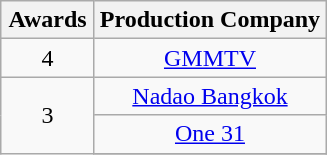<table class="wikitable floatright" rowspan="1" style="text-align:center;" background: #f6e39c;>
<tr>
<th scope="col" style="width:55px;">Awards</th>
<th scope="col" style="text-align:center;">Production Company</th>
</tr>
<tr>
<td>4</td>
<td><a href='#'>GMMTV</a></td>
</tr>
<tr>
<td rowspan=3>3</td>
<td><a href='#'>Nadao Bangkok</a></td>
</tr>
<tr>
<td><a href='#'>One 31</a></td>
</tr>
<tr>
</tr>
</table>
